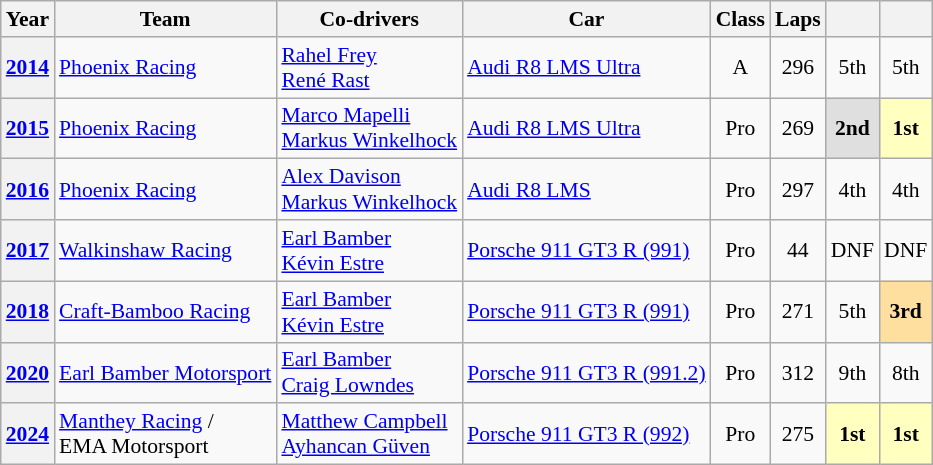<table class="wikitable" style="font-size:90%">
<tr>
<th>Year</th>
<th>Team</th>
<th>Co-drivers</th>
<th>Car</th>
<th>Class</th>
<th>Laps</th>
<th></th>
<th></th>
</tr>
<tr style="text-align:center;">
<th><a href='#'>2014</a></th>
<td align="left"> <a href='#'>Phoenix Racing</a></td>
<td align="left"> <a href='#'>Rahel Frey</a><br> <a href='#'>René Rast</a></td>
<td align="left"><a href='#'>Audi R8 LMS Ultra</a></td>
<td>A</td>
<td>296</td>
<td>5th</td>
<td>5th</td>
</tr>
<tr style="text-align:center;">
<th><a href='#'>2015</a></th>
<td align="left"> <a href='#'>Phoenix Racing</a></td>
<td align="left"> <a href='#'>Marco Mapelli</a><br> <a href='#'>Markus Winkelhock</a></td>
<td align="left"><a href='#'>Audi R8 LMS Ultra</a></td>
<td>Pro</td>
<td>269</td>
<td style="background:#dfdfdf;"><strong>2nd</strong></td>
<td style="background:#ffffbf;"><strong>1st</strong></td>
</tr>
<tr style="text-align:center;">
<th><a href='#'>2016</a></th>
<td align="left"> <a href='#'>Phoenix Racing</a></td>
<td align="left"> <a href='#'>Alex Davison</a><br> <a href='#'>Markus Winkelhock</a></td>
<td align="left"><a href='#'>Audi R8 LMS</a></td>
<td>Pro</td>
<td>297</td>
<td>4th</td>
<td>4th</td>
</tr>
<tr style="text-align:center;">
<th><a href='#'>2017</a></th>
<td align="left"> <a href='#'>Walkinshaw Racing</a></td>
<td align="left"> <a href='#'>Earl Bamber</a><br> <a href='#'>Kévin Estre</a></td>
<td align="left"><a href='#'>Porsche 911 GT3 R (991)</a></td>
<td>Pro</td>
<td>44</td>
<td>DNF</td>
<td>DNF</td>
</tr>
<tr style="text-align:center;">
<th><a href='#'>2018</a></th>
<td align="left"> <a href='#'>Craft-Bamboo Racing</a></td>
<td align="left"> <a href='#'>Earl Bamber</a><br> <a href='#'>Kévin Estre</a></td>
<td align="left"><a href='#'>Porsche 911 GT3 R (991)</a></td>
<td>Pro</td>
<td>271</td>
<td>5th</td>
<td style="background:#FFDF9F;"><strong>3rd</strong></td>
</tr>
<tr style="text-align:center;">
<th><a href='#'>2020</a></th>
<td align="left"> <a href='#'>Earl Bamber Motorsport</a></td>
<td align="left"> <a href='#'>Earl Bamber</a><br> <a href='#'>Craig Lowndes</a></td>
<td align="left"><a href='#'>Porsche 911 GT3 R (991.2)</a></td>
<td>Pro</td>
<td>312</td>
<td>9th</td>
<td>8th</td>
</tr>
<tr style="text-align:center;">
<th><a href='#'>2024</a></th>
<td align="left"> <a href='#'>Manthey Racing</a> /<br> EMA Motorsport</td>
<td align="left"> <a href='#'>Matthew Campbell</a><br> <a href='#'>Ayhancan Güven</a></td>
<td align="left"><a href='#'>Porsche 911 GT3 R (992)</a></td>
<td>Pro</td>
<td>275</td>
<td style="background:#ffffbf;"><strong>1st</strong></td>
<td style="background:#ffffbf;"><strong>1st</strong></td>
</tr>
</table>
